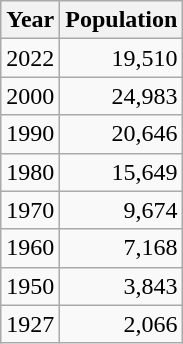<table class="wikitable">
<tr>
<th align="left">Year</th>
<th align="right">Population</th>
</tr>
<tr>
<td align="left">2022</td>
<td align="right">19,510</td>
</tr>
<tr>
<td align="left">2000</td>
<td align="right">24,983</td>
</tr>
<tr>
<td align="left">1990</td>
<td align="right">20,646</td>
</tr>
<tr>
<td align="left">1980</td>
<td align="right">15,649</td>
</tr>
<tr>
<td align="left">1970</td>
<td align="right">9,674</td>
</tr>
<tr>
<td align="left">1960</td>
<td align="right">7,168</td>
</tr>
<tr>
<td align="left">1950</td>
<td align="right">3,843</td>
</tr>
<tr>
<td align="left">1927</td>
<td align="right">2,066</td>
</tr>
</table>
